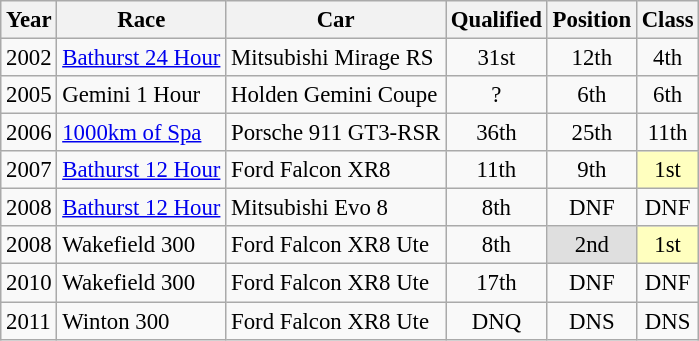<table class="wikitable" style="font-size: 95%;">
<tr>
<th>Year</th>
<th>Race</th>
<th>Car</th>
<th>Qualified</th>
<th>Position</th>
<th>Class</th>
</tr>
<tr>
<td>2002</td>
<td><a href='#'>Bathurst 24 Hour</a></td>
<td>Mitsubishi Mirage RS</td>
<td align=center>31st</td>
<td align=center>12th</td>
<td align=center>4th</td>
</tr>
<tr>
<td>2005</td>
<td>Gemini 1 Hour</td>
<td>Holden Gemini Coupe</td>
<td align=center>?</td>
<td align=center>6th</td>
<td align=center>6th</td>
</tr>
<tr>
<td>2006</td>
<td><a href='#'>1000km of Spa</a></td>
<td>Porsche 911 GT3-RSR</td>
<td align=center>36th</td>
<td align=center>25th</td>
<td align=center>11th</td>
</tr>
<tr>
<td>2007</td>
<td><a href='#'>Bathurst 12 Hour</a></td>
<td>Ford Falcon XR8</td>
<td align=center>11th</td>
<td align=center>9th</td>
<td align="center" style="background:#ffffbf;">1st</td>
</tr>
<tr>
<td>2008</td>
<td><a href='#'>Bathurst 12 Hour</a></td>
<td>Mitsubishi Evo 8</td>
<td align=center>8th</td>
<td align=center>DNF</td>
<td align=center>DNF</td>
</tr>
<tr>
<td>2008</td>
<td>Wakefield 300</td>
<td>Ford Falcon XR8 Ute</td>
<td align=center>8th</td>
<td align="center" style="background:#dfdfdf;">2nd</td>
<td align="center" style="background:#ffffbf;">1st</td>
</tr>
<tr>
<td>2010</td>
<td>Wakefield 300</td>
<td>Ford Falcon XR8 Ute</td>
<td align=center>17th</td>
<td align=center>DNF</td>
<td align=center>DNF</td>
</tr>
<tr>
<td>2011</td>
<td>Winton 300</td>
<td>Ford Falcon XR8 Ute</td>
<td align=center>DNQ</td>
<td align=center>DNS</td>
<td align=center>DNS</td>
</tr>
</table>
